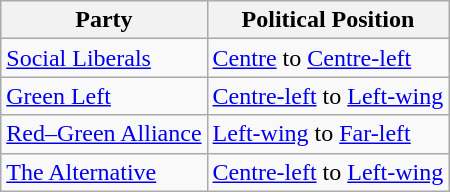<table class="wikitable mw-collapsible mw-collapsed">
<tr>
<th>Party</th>
<th>Political Position</th>
</tr>
<tr>
<td><a href='#'>Social Liberals</a></td>
<td><a href='#'>Centre</a> to <a href='#'>Centre-left</a></td>
</tr>
<tr>
<td><a href='#'>Green Left</a></td>
<td><a href='#'>Centre-left</a> to <a href='#'>Left-wing</a></td>
</tr>
<tr>
<td><a href='#'>Red–Green Alliance</a></td>
<td><a href='#'>Left-wing</a> to <a href='#'>Far-left</a></td>
</tr>
<tr>
<td><a href='#'>The Alternative</a></td>
<td><a href='#'>Centre-left</a> to <a href='#'>Left-wing</a></td>
</tr>
</table>
